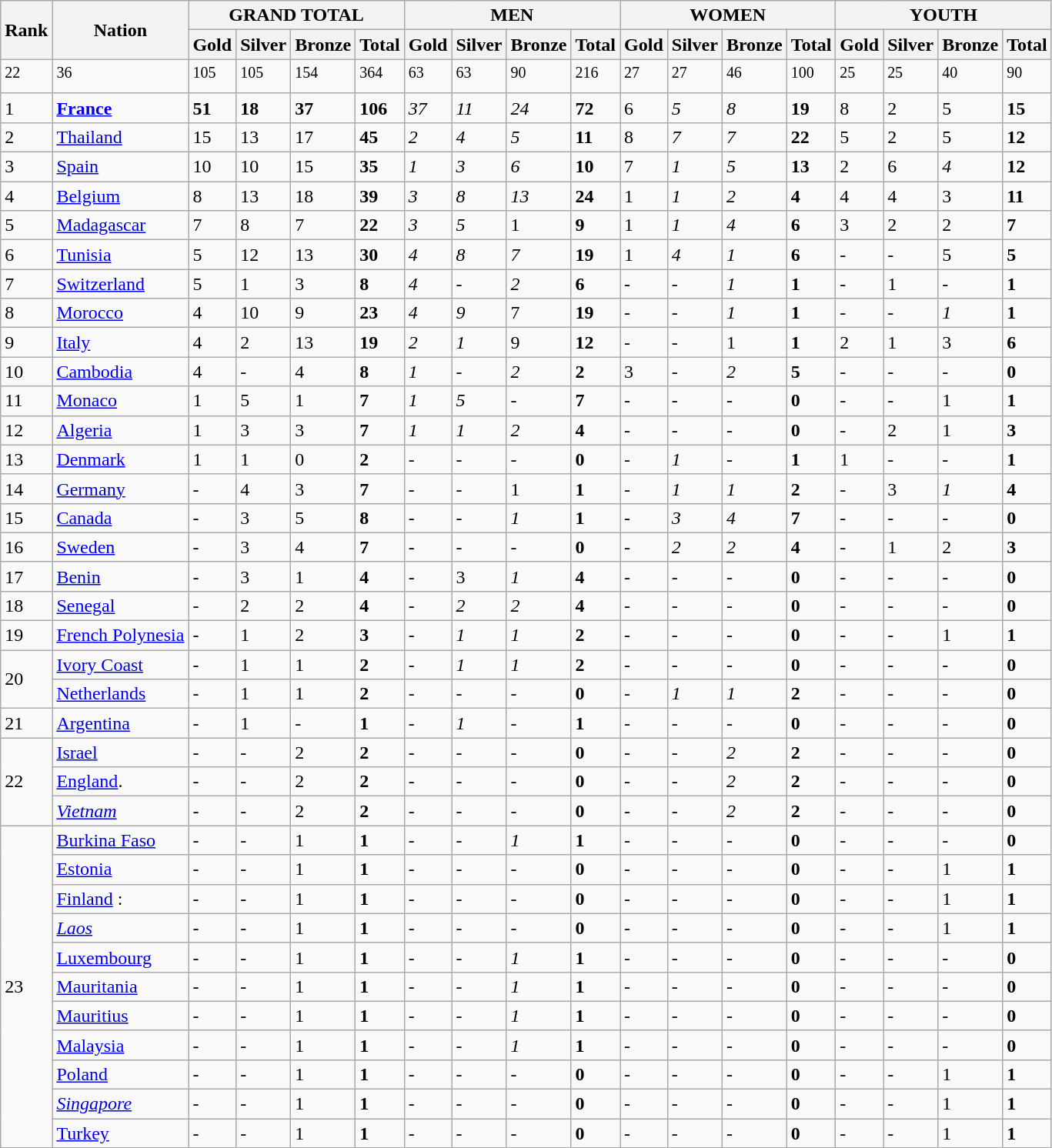<table class="wikitable sortable">
<tr>
<th rowspan="2">Rank</th>
<th rowspan="2">Nation</th>
<th colspan="4">GRAND TOTAL</th>
<th colspan="4">MEN</th>
<th colspan="4">WOMEN</th>
<th colspan="4">YOUTH</th>
</tr>
<tr>
<th>Gold<br></th>
<th>Silver<br></th>
<th>Bronze<br></th>
<th>Total</th>
<th>Gold<br></th>
<th>Silver<br></th>
<th>Bronze<br></th>
<th>Total</th>
<th>Gold<br></th>
<th>Silver<br></th>
<th>Bronze<br></th>
<th>Total</th>
<th>Gold<br></th>
<th>Silver<br></th>
<th>Bronze<br></th>
<th>Total</th>
</tr>
<tr>
<td><sup>22</sup></td>
<td><sup>36</sup></td>
<td><sup>105</sup></td>
<td><sup>105</sup></td>
<td><sup>154</sup></td>
<td><sup>364</sup></td>
<td><sup>63</sup></td>
<td><sup>63</sup></td>
<td><sup>90</sup></td>
<td><sup>216</sup></td>
<td><sup>27</sup></td>
<td><sup>27</sup></td>
<td><sup>46</sup></td>
<td><sup>100</sup></td>
<td><sup>25</sup></td>
<td><sup>25</sup></td>
<td><sup>40</sup></td>
<td><sup>90</sup></td>
</tr>
<tr>
<td>1</td>
<td> <strong><a href='#'>France</a></strong></td>
<td><strong>51</strong></td>
<td><strong>18</strong></td>
<td><strong>37</strong></td>
<td><strong>106</strong></td>
<td><em>37</em></td>
<td><em>11</em></td>
<td><em>24</em></td>
<td><strong>72</strong></td>
<td>6</td>
<td><em>5</em></td>
<td><em>8</em></td>
<td><strong>19</strong></td>
<td>8</td>
<td>2</td>
<td>5</td>
<td><strong>15</strong></td>
</tr>
<tr>
<td>2</td>
<td> <a href='#'>Thailand</a></td>
<td>15</td>
<td>13</td>
<td>17</td>
<td><strong>45</strong></td>
<td><em>2</em></td>
<td><em>4</em></td>
<td><em>5</em></td>
<td><strong>11</strong></td>
<td>8</td>
<td><em>7</em></td>
<td><em>7</em></td>
<td><strong>22</strong></td>
<td>5</td>
<td>2</td>
<td>5</td>
<td><strong>12</strong></td>
</tr>
<tr>
<td>3</td>
<td> <a href='#'>Spain</a></td>
<td>10</td>
<td>10</td>
<td>15</td>
<td><strong>35</strong></td>
<td><em>1</em></td>
<td><em>3</em></td>
<td><em>6</em></td>
<td><strong>10</strong></td>
<td>7</td>
<td><em>1</em></td>
<td><em>5</em></td>
<td><strong>13</strong></td>
<td>2</td>
<td>6</td>
<td><em>4</em></td>
<td><strong>12</strong></td>
</tr>
<tr>
<td>4</td>
<td> <a href='#'>Belgium</a></td>
<td>8</td>
<td>13</td>
<td>18</td>
<td><strong>39</strong></td>
<td><em>3</em></td>
<td><em>8</em></td>
<td><em>13</em></td>
<td><strong>24</strong></td>
<td>1</td>
<td><em>1</em></td>
<td><em>2</em></td>
<td><strong>4</strong></td>
<td>4</td>
<td>4</td>
<td>3</td>
<td><strong>11</strong></td>
</tr>
<tr>
<td>5</td>
<td> <a href='#'>Madagascar</a></td>
<td>7</td>
<td>8</td>
<td>7</td>
<td><strong>22</strong></td>
<td><em>3</em></td>
<td><em>5</em></td>
<td>1</td>
<td><strong>9</strong></td>
<td>1</td>
<td><em>1</em></td>
<td><em>4</em></td>
<td><strong>6</strong></td>
<td>3</td>
<td>2</td>
<td>2</td>
<td><strong>7</strong></td>
</tr>
<tr>
<td>6</td>
<td> <a href='#'>Tunisia</a></td>
<td>5</td>
<td>12</td>
<td>13</td>
<td><strong>30</strong></td>
<td><em>4</em></td>
<td><em>8</em></td>
<td><em>7</em></td>
<td><strong>19</strong></td>
<td>1</td>
<td><em>4</em></td>
<td><em>1</em></td>
<td><strong>6</strong></td>
<td>-</td>
<td>-</td>
<td>5</td>
<td><strong>5</strong></td>
</tr>
<tr>
<td>7</td>
<td> <a href='#'>Switzerland</a></td>
<td>5</td>
<td>1</td>
<td>3</td>
<td><strong>8</strong></td>
<td><em>4</em></td>
<td><em>-</em></td>
<td><em>2</em></td>
<td><strong>6</strong></td>
<td>-</td>
<td><em>-</em></td>
<td><em>1</em></td>
<td><strong>1</strong></td>
<td>-</td>
<td>1</td>
<td>-</td>
<td><strong>1</strong></td>
</tr>
<tr>
<td>8</td>
<td> <a href='#'>Morocco</a></td>
<td>4</td>
<td>10</td>
<td>9</td>
<td><strong>23</strong></td>
<td><em>4</em></td>
<td><em>9</em></td>
<td>7</td>
<td><strong>19</strong></td>
<td>-</td>
<td><em>-</em></td>
<td><em>1</em></td>
<td><strong>1</strong></td>
<td>-</td>
<td><em>-</em></td>
<td><em>1</em></td>
<td><strong>1</strong></td>
</tr>
<tr>
<td>9</td>
<td> <a href='#'>Italy</a></td>
<td>4</td>
<td>2</td>
<td>13</td>
<td><strong>19</strong></td>
<td><em>2</em></td>
<td><em>1</em></td>
<td>9</td>
<td><strong>12</strong></td>
<td>-</td>
<td>-</td>
<td>1</td>
<td><strong>1</strong></td>
<td>2</td>
<td>1</td>
<td>3</td>
<td><strong>6</strong></td>
</tr>
<tr>
<td>10</td>
<td> <a href='#'>Cambodia</a></td>
<td>4</td>
<td>-</td>
<td>4</td>
<td><strong>8</strong></td>
<td><em>1</em></td>
<td><em>-</em></td>
<td><em>2</em></td>
<td><strong>2</strong></td>
<td>3</td>
<td><em>-</em></td>
<td><em>2</em></td>
<td><strong>5</strong></td>
<td>-</td>
<td>-</td>
<td>-</td>
<td><strong>0</strong></td>
</tr>
<tr>
<td>11</td>
<td> <a href='#'>Monaco</a></td>
<td>1</td>
<td>5</td>
<td>1</td>
<td><strong>7</strong></td>
<td><em>1</em></td>
<td><em>5</em></td>
<td><em>-</em></td>
<td><strong>7</strong></td>
<td>-</td>
<td>-</td>
<td>-</td>
<td><strong>0</strong></td>
<td>-</td>
<td>-</td>
<td>1</td>
<td><strong>1</strong></td>
</tr>
<tr>
<td>12</td>
<td> <a href='#'>Algeria</a></td>
<td>1</td>
<td>3</td>
<td>3</td>
<td><strong>7</strong></td>
<td><em>1</em></td>
<td><em>1</em></td>
<td><em>2</em></td>
<td><strong>4</strong></td>
<td>-</td>
<td>-</td>
<td>-</td>
<td><strong>0</strong></td>
<td>-</td>
<td>2</td>
<td>1</td>
<td><strong>3</strong></td>
</tr>
<tr>
<td>13</td>
<td> <a href='#'>Denmark</a></td>
<td>1</td>
<td>1</td>
<td>0</td>
<td><strong>2</strong></td>
<td>-</td>
<td>-</td>
<td>-</td>
<td><strong>0</strong></td>
<td>-</td>
<td><em>1</em></td>
<td><em>-</em></td>
<td><strong>1</strong></td>
<td>1</td>
<td>-</td>
<td>-</td>
<td><strong>1</strong></td>
</tr>
<tr>
<td>14</td>
<td> <a href='#'>Germany</a></td>
<td>-</td>
<td>4</td>
<td>3</td>
<td><strong>7</strong></td>
<td>-</td>
<td>-</td>
<td>1</td>
<td><strong>1</strong></td>
<td>-</td>
<td><em>1</em></td>
<td><em>1</em></td>
<td><strong>2</strong></td>
<td>-</td>
<td>3</td>
<td><em>1</em></td>
<td><strong>4</strong></td>
</tr>
<tr>
<td>15</td>
<td> <a href='#'>Canada</a></td>
<td>-</td>
<td>3</td>
<td>5</td>
<td><strong>8</strong></td>
<td><em>-</em></td>
<td><em>-</em></td>
<td><em>1</em></td>
<td><strong>1</strong></td>
<td>-</td>
<td><em>3</em></td>
<td><em>4</em></td>
<td><strong>7</strong></td>
<td>-</td>
<td>-</td>
<td>-</td>
<td><strong>0</strong></td>
</tr>
<tr>
<td>16</td>
<td> <a href='#'>Sweden</a></td>
<td>-</td>
<td>3</td>
<td>4</td>
<td><strong>7</strong></td>
<td>-</td>
<td>-</td>
<td>-</td>
<td><strong>0</strong></td>
<td>-</td>
<td><em>2</em></td>
<td><em>2</em></td>
<td><strong>4</strong></td>
<td>-</td>
<td>1</td>
<td>2</td>
<td><strong>3</strong></td>
</tr>
<tr>
<td>17</td>
<td> <a href='#'>Benin</a></td>
<td>-</td>
<td>3</td>
<td>1</td>
<td><strong>4</strong></td>
<td><em>-</em></td>
<td>3</td>
<td><em>1</em></td>
<td><strong>4</strong></td>
<td>-</td>
<td>-</td>
<td>-</td>
<td><strong>0</strong></td>
<td>-</td>
<td>-</td>
<td>-</td>
<td><strong>0</strong></td>
</tr>
<tr>
<td>18</td>
<td> <a href='#'>Senegal</a></td>
<td>-</td>
<td>2</td>
<td>2</td>
<td><strong>4</strong></td>
<td><em>-</em></td>
<td><em>2</em></td>
<td><em>2</em></td>
<td><strong>4</strong></td>
<td>-</td>
<td>-</td>
<td>-</td>
<td><strong>0</strong></td>
<td>-</td>
<td>-</td>
<td>-</td>
<td><strong>0</strong></td>
</tr>
<tr>
<td>19</td>
<td> <a href='#'>French Polynesia</a></td>
<td>-</td>
<td>1</td>
<td>2</td>
<td><strong>3</strong></td>
<td><em>-</em></td>
<td><em>1</em></td>
<td><em>1</em></td>
<td><strong>2</strong></td>
<td>-</td>
<td>-</td>
<td>-</td>
<td><strong>0</strong></td>
<td>-</td>
<td>-</td>
<td>1</td>
<td><strong>1</strong></td>
</tr>
<tr>
<td rowspan="2">20</td>
<td><em></em> <a href='#'>Ivory Coast</a></td>
<td>-</td>
<td>1</td>
<td>1</td>
<td><strong>2</strong></td>
<td><em>-</em></td>
<td><em>1</em></td>
<td><em>1</em></td>
<td><strong>2</strong></td>
<td>-</td>
<td>-</td>
<td>-</td>
<td><strong>0</strong></td>
<td>-</td>
<td>-</td>
<td>-</td>
<td><strong>0</strong></td>
</tr>
<tr>
<td> <a href='#'>Netherlands</a></td>
<td>-</td>
<td>1</td>
<td>1</td>
<td><strong>2</strong></td>
<td>-</td>
<td>-</td>
<td>-</td>
<td><strong>0</strong></td>
<td>-</td>
<td><em>1</em></td>
<td><em>1</em></td>
<td><strong>2</strong></td>
<td>-</td>
<td>-</td>
<td>-</td>
<td><strong>0</strong></td>
</tr>
<tr>
<td>21</td>
<td> <a href='#'>Argentina</a></td>
<td>-</td>
<td>1</td>
<td>-</td>
<td><strong>1</strong></td>
<td><em>-</em></td>
<td><em>1</em></td>
<td><em>-</em></td>
<td><strong>1</strong></td>
<td>-</td>
<td>-</td>
<td>-</td>
<td><strong>0</strong></td>
<td>-</td>
<td>-</td>
<td>-</td>
<td><strong>0</strong></td>
</tr>
<tr>
<td rowspan="3">22</td>
<td> <a href='#'>Israel</a></td>
<td>-</td>
<td>-</td>
<td>2</td>
<td><strong>2</strong></td>
<td>-</td>
<td>-</td>
<td>-</td>
<td><strong>0</strong></td>
<td>-</td>
<td><em>-</em></td>
<td><em>2</em></td>
<td><strong>2</strong></td>
<td>-</td>
<td>-</td>
<td>-</td>
<td><strong>0</strong></td>
</tr>
<tr>
<td> <a href='#'>England</a>.</td>
<td>-</td>
<td>-</td>
<td>2</td>
<td><strong>2</strong></td>
<td>-</td>
<td>-</td>
<td>-</td>
<td><strong>0</strong></td>
<td>-</td>
<td><em>-</em></td>
<td><em>2</em></td>
<td><strong>2</strong></td>
<td>-</td>
<td>-</td>
<td>-</td>
<td><strong>0</strong></td>
</tr>
<tr>
<td> <em><a href='#'>Vietnam</a></em></td>
<td>-</td>
<td>-</td>
<td>2</td>
<td><strong>2</strong></td>
<td>-</td>
<td>-</td>
<td>-</td>
<td><strong>0</strong></td>
<td>-</td>
<td><em>-</em></td>
<td><em>2</em></td>
<td><strong>2</strong></td>
<td>-</td>
<td>-</td>
<td>-</td>
<td><strong>0</strong></td>
</tr>
<tr>
<td rowspan="11">23</td>
<td> <a href='#'>Burkina Faso</a></td>
<td>-</td>
<td>-</td>
<td>1</td>
<td><strong>1</strong></td>
<td>-</td>
<td>-</td>
<td><em>1</em></td>
<td><strong>1</strong></td>
<td>-</td>
<td>-</td>
<td>-</td>
<td><strong>0</strong></td>
<td>-</td>
<td>-</td>
<td>-</td>
<td><strong>0</strong></td>
</tr>
<tr>
<td> <a href='#'>Estonia</a></td>
<td>-</td>
<td>-</td>
<td>1</td>
<td><strong>1</strong></td>
<td>-</td>
<td>-</td>
<td>-</td>
<td><strong>0</strong></td>
<td>-</td>
<td>-</td>
<td>-</td>
<td><strong>0</strong></td>
<td>-</td>
<td>-</td>
<td>1</td>
<td><strong>1</strong></td>
</tr>
<tr>
<td> <a href='#'>Finland</a> :</td>
<td>-</td>
<td>-</td>
<td>1</td>
<td><strong>1</strong></td>
<td>-</td>
<td>-</td>
<td>-</td>
<td><strong>0</strong></td>
<td>-</td>
<td>-</td>
<td>-</td>
<td><strong>0</strong></td>
<td>-</td>
<td>-</td>
<td>1</td>
<td><strong>1</strong></td>
</tr>
<tr>
<td> <em><a href='#'>Laos</a></em></td>
<td>-</td>
<td>-</td>
<td>1</td>
<td><strong>1</strong></td>
<td>-</td>
<td>-</td>
<td>-</td>
<td><strong>0</strong></td>
<td>-</td>
<td>-</td>
<td>-</td>
<td><strong>0</strong></td>
<td>-</td>
<td>-</td>
<td>1</td>
<td><strong>1</strong></td>
</tr>
<tr>
<td> <a href='#'>Luxembourg</a></td>
<td>-</td>
<td>-</td>
<td>1</td>
<td><strong>1</strong></td>
<td>-</td>
<td>-</td>
<td><em>1</em></td>
<td><strong>1</strong></td>
<td>-</td>
<td>-</td>
<td>-</td>
<td><strong>0</strong></td>
<td>-</td>
<td>-</td>
<td>-</td>
<td><strong>0</strong></td>
</tr>
<tr>
<td> <a href='#'>Mauritania</a></td>
<td>-</td>
<td>-</td>
<td>1</td>
<td><strong>1</strong></td>
<td>-</td>
<td>-</td>
<td><em>1</em></td>
<td><strong>1</strong></td>
<td>-</td>
<td>-</td>
<td>-</td>
<td><strong>0</strong></td>
<td>-</td>
<td>-</td>
<td>-</td>
<td><strong>0</strong></td>
</tr>
<tr>
<td> <a href='#'>Mauritius</a></td>
<td>-</td>
<td>-</td>
<td>1</td>
<td><strong>1</strong></td>
<td>-</td>
<td>-</td>
<td><em>1</em></td>
<td><strong>1</strong></td>
<td>-</td>
<td>-</td>
<td>-</td>
<td><strong>0</strong></td>
<td>-</td>
<td>-</td>
<td>-</td>
<td><strong>0</strong></td>
</tr>
<tr>
<td> <a href='#'>Malaysia</a></td>
<td>-</td>
<td>-</td>
<td>1</td>
<td><strong>1</strong></td>
<td>-</td>
<td>-</td>
<td><em>1</em></td>
<td><strong>1</strong></td>
<td>-</td>
<td>-</td>
<td>-</td>
<td><strong>0</strong></td>
<td>-</td>
<td>-</td>
<td>-</td>
<td><strong>0</strong></td>
</tr>
<tr>
<td> <a href='#'>Poland</a></td>
<td>-</td>
<td>-</td>
<td>1</td>
<td><strong>1</strong></td>
<td>-</td>
<td>-</td>
<td>-</td>
<td><strong>0</strong></td>
<td>-</td>
<td>-</td>
<td>-</td>
<td><strong>0</strong></td>
<td>-</td>
<td>-</td>
<td>1</td>
<td><strong>1</strong></td>
</tr>
<tr>
<td> <em><a href='#'>Singapore</a></em></td>
<td>-</td>
<td>-</td>
<td>1</td>
<td><strong>1</strong></td>
<td>-</td>
<td>-</td>
<td>-</td>
<td><strong>0</strong></td>
<td>-</td>
<td>-</td>
<td>-</td>
<td><strong>0</strong></td>
<td>-</td>
<td>-</td>
<td>1</td>
<td><strong>1</strong></td>
</tr>
<tr>
<td>  <a href='#'>Turkey</a></td>
<td>-</td>
<td>-</td>
<td>1</td>
<td><strong>1</strong></td>
<td>-</td>
<td>-</td>
<td>-</td>
<td><strong>0</strong></td>
<td>-</td>
<td>-</td>
<td>-</td>
<td><strong>0</strong></td>
<td>-</td>
<td>-</td>
<td>1</td>
<td><strong>1</strong></td>
</tr>
</table>
